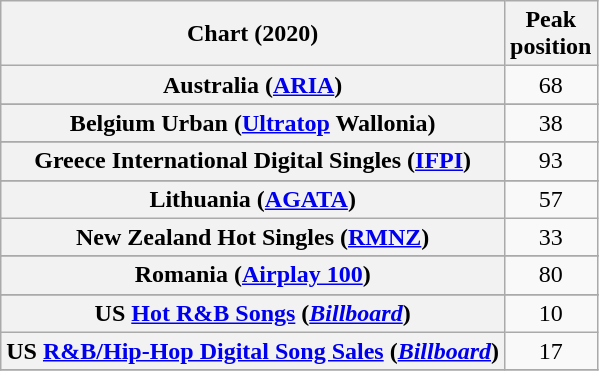<table class="wikitable sortable plainrowheaders" style="text-align:center">
<tr>
<th scope="col">Chart (2020)</th>
<th scope="col">Peak<br>position</th>
</tr>
<tr>
<th scope="row">Australia (<a href='#'>ARIA</a>)</th>
<td>68</td>
</tr>
<tr>
</tr>
<tr>
</tr>
<tr>
<th scope="row">Belgium Urban (<a href='#'>Ultratop</a> Wallonia)</th>
<td>38</td>
</tr>
<tr>
</tr>
<tr>
</tr>
<tr>
<th scope="row">Greece International Digital Singles (<a href='#'>IFPI</a>)</th>
<td>93</td>
</tr>
<tr>
</tr>
<tr>
<th scope="row">Lithuania (<a href='#'>AGATA</a>)</th>
<td>57</td>
</tr>
<tr>
<th scope="row">New Zealand Hot Singles (<a href='#'>RMNZ</a>)</th>
<td>33</td>
</tr>
<tr>
</tr>
<tr>
<th scope="row">Romania (<a href='#'>Airplay 100</a>)</th>
<td>80</td>
</tr>
<tr>
</tr>
<tr>
</tr>
<tr>
</tr>
<tr>
</tr>
<tr>
</tr>
<tr>
</tr>
<tr>
<th scope="row">US <a href='#'>Hot R&B Songs</a> (<em><a href='#'>Billboard</a></em>)</th>
<td>10</td>
</tr>
<tr>
<th scope="row">US <a href='#'>R&B/Hip-Hop Digital Song Sales</a> (<em><a href='#'>Billboard</a></em>)</th>
<td>17</td>
</tr>
<tr>
</tr>
</table>
